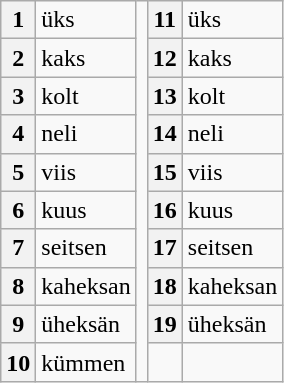<table class="wikitable">
<tr>
<th>1</th>
<td>üks</td>
<td rowspan="10"></td>
<th>11</th>
<td>üks</td>
</tr>
<tr>
<th>2</th>
<td>kaks</td>
<th>12</th>
<td>kaks</td>
</tr>
<tr>
<th>3</th>
<td>kolt</td>
<th>13</th>
<td>kolt</td>
</tr>
<tr>
<th>4</th>
<td>neli</td>
<th>14</th>
<td>neli</td>
</tr>
<tr>
<th>5</th>
<td>viis</td>
<th>15</th>
<td>viis</td>
</tr>
<tr>
<th>6</th>
<td>kuus</td>
<th>16</th>
<td>kuus</td>
</tr>
<tr>
<th>7</th>
<td>seitsen</td>
<th>17</th>
<td>seitsen</td>
</tr>
<tr>
<th>8</th>
<td>kaheksan</td>
<th>18</th>
<td>kaheksan</td>
</tr>
<tr>
<th>9</th>
<td>üheksän</td>
<th>19</th>
<td>üheksän</td>
</tr>
<tr>
<th>10</th>
<td>kümmen</td>
<td></td>
<td></td>
</tr>
</table>
